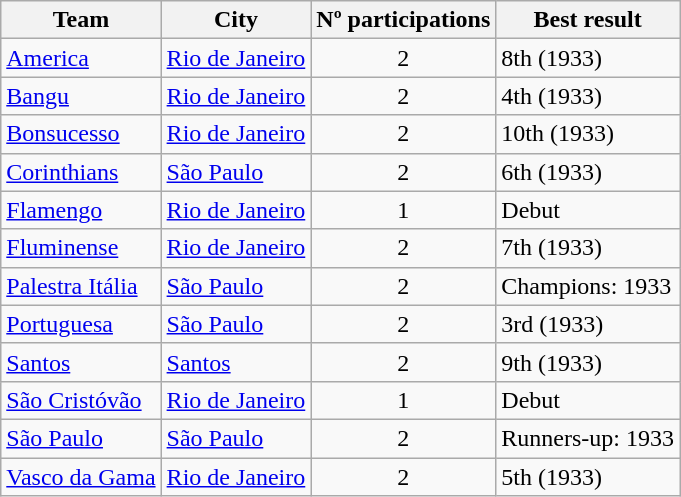<table class="wikitable sortable">
<tr>
<th>Team</th>
<th>City</th>
<th>Nº participations</th>
<th>Best result</th>
</tr>
<tr>
<td><a href='#'>America</a></td>
<td> <a href='#'>Rio de Janeiro</a></td>
<td align=center>2</td>
<td>8th (1933)</td>
</tr>
<tr>
<td><a href='#'>Bangu</a></td>
<td> <a href='#'>Rio de Janeiro</a></td>
<td align=center>2</td>
<td>4th (1933)</td>
</tr>
<tr>
<td><a href='#'>Bonsucesso</a></td>
<td> <a href='#'>Rio de Janeiro</a></td>
<td align=center>2</td>
<td>10th (1933)</td>
</tr>
<tr>
<td><a href='#'>Corinthians</a></td>
<td> <a href='#'>São Paulo</a></td>
<td align=center>2</td>
<td>6th (1933)</td>
</tr>
<tr>
<td><a href='#'>Flamengo</a></td>
<td> <a href='#'>Rio de Janeiro</a></td>
<td align=center>1</td>
<td>Debut</td>
</tr>
<tr>
<td><a href='#'>Fluminense</a></td>
<td> <a href='#'>Rio de Janeiro</a></td>
<td align=center>2</td>
<td>7th (1933)</td>
</tr>
<tr>
<td><a href='#'>Palestra Itália</a></td>
<td> <a href='#'>São Paulo</a></td>
<td align=center>2</td>
<td>Champions: 1933</td>
</tr>
<tr>
<td><a href='#'>Portuguesa</a></td>
<td> <a href='#'>São Paulo</a></td>
<td align=center>2</td>
<td>3rd (1933)</td>
</tr>
<tr>
<td><a href='#'>Santos</a></td>
<td> <a href='#'>Santos</a></td>
<td align=center>2</td>
<td>9th (1933)</td>
</tr>
<tr>
<td><a href='#'>São Cristóvão</a></td>
<td> <a href='#'>Rio de Janeiro</a></td>
<td align=center>1</td>
<td>Debut</td>
</tr>
<tr>
<td><a href='#'>São Paulo</a></td>
<td> <a href='#'>São Paulo</a></td>
<td align=center>2</td>
<td>Runners-up: 1933</td>
</tr>
<tr>
<td><a href='#'>Vasco da Gama</a></td>
<td> <a href='#'>Rio de Janeiro</a></td>
<td align=center>2</td>
<td>5th (1933)</td>
</tr>
</table>
